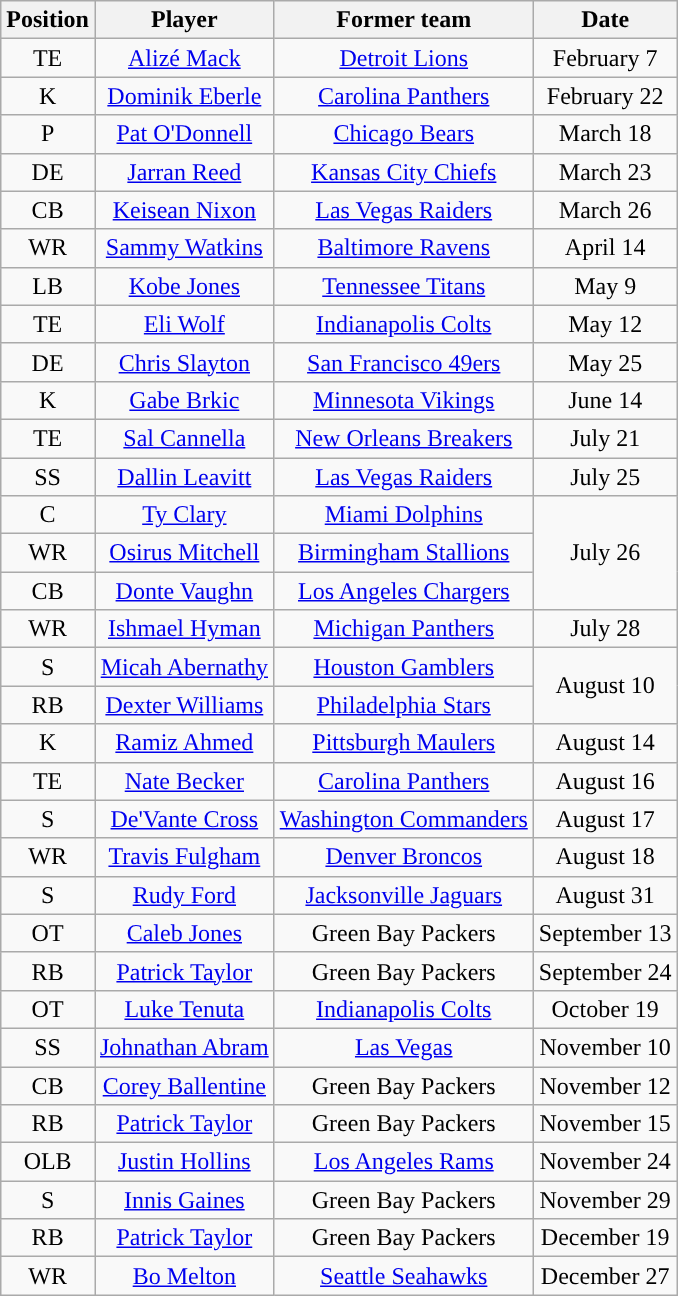<table class="wikitable" style="text-align:center">
<tr>
<th>Position</th>
<th>Player</th>
<th>Former team</th>
<th>Date</th>
</tr>
<tr>
<td>TE</td>
<td><a href='#'>Alizé Mack</a></td>
<td><a href='#'>Detroit Lions</a></td>
<td>February 7</td>
</tr>
<tr>
<td>K</td>
<td><a href='#'>Dominik Eberle</a></td>
<td><a href='#'>Carolina Panthers</a></td>
<td>February 22</td>
</tr>
<tr>
<td>P</td>
<td><a href='#'>Pat O'Donnell</a></td>
<td><a href='#'>Chicago Bears</a></td>
<td>March 18</td>
</tr>
<tr>
<td>DE</td>
<td><a href='#'>Jarran Reed</a></td>
<td><a href='#'>Kansas City Chiefs</a></td>
<td>March 23</td>
</tr>
<tr>
<td>CB</td>
<td><a href='#'>Keisean Nixon</a></td>
<td><a href='#'>Las Vegas Raiders</a></td>
<td>March 26</td>
</tr>
<tr>
<td>WR</td>
<td><a href='#'>Sammy Watkins</a></td>
<td><a href='#'>Baltimore Ravens</a></td>
<td>April 14</td>
</tr>
<tr>
<td>LB</td>
<td><a href='#'>Kobe Jones</a></td>
<td><a href='#'>Tennessee Titans</a></td>
<td>May 9</td>
</tr>
<tr>
<td>TE</td>
<td><a href='#'>Eli Wolf</a></td>
<td><a href='#'>Indianapolis Colts</a></td>
<td>May 12</td>
</tr>
<tr>
<td>DE</td>
<td><a href='#'>Chris Slayton</a></td>
<td><a href='#'>San Francisco 49ers</a></td>
<td>May 25</td>
</tr>
<tr>
<td>K</td>
<td><a href='#'>Gabe Brkic</a></td>
<td><a href='#'>Minnesota Vikings</a></td>
<td>June 14</td>
</tr>
<tr>
<td>TE</td>
<td><a href='#'>Sal Cannella</a></td>
<td><a href='#'>New Orleans Breakers</a></td>
<td>July 21</td>
</tr>
<tr>
<td>SS</td>
<td><a href='#'>Dallin Leavitt</a></td>
<td><a href='#'>Las Vegas Raiders</a></td>
<td>July 25</td>
</tr>
<tr>
<td>C</td>
<td><a href='#'>Ty Clary</a></td>
<td><a href='#'>Miami Dolphins</a></td>
<td rowspan="3">July 26</td>
</tr>
<tr>
<td>WR</td>
<td><a href='#'>Osirus Mitchell</a></td>
<td><a href='#'>Birmingham Stallions</a></td>
</tr>
<tr>
<td>CB</td>
<td><a href='#'>Donte Vaughn</a></td>
<td><a href='#'>Los Angeles Chargers</a></td>
</tr>
<tr>
<td>WR</td>
<td><a href='#'>Ishmael Hyman</a></td>
<td><a href='#'>Michigan Panthers</a></td>
<td>July 28</td>
</tr>
<tr>
<td>S</td>
<td><a href='#'>Micah Abernathy</a></td>
<td><a href='#'>Houston Gamblers</a></td>
<td rowspan="2">August 10</td>
</tr>
<tr>
<td>RB</td>
<td><a href='#'>Dexter Williams</a></td>
<td><a href='#'>Philadelphia Stars</a></td>
</tr>
<tr>
<td>K</td>
<td><a href='#'>Ramiz Ahmed</a></td>
<td><a href='#'>Pittsburgh Maulers</a></td>
<td>August 14</td>
</tr>
<tr>
<td>TE</td>
<td><a href='#'>Nate Becker</a></td>
<td><a href='#'>Carolina Panthers</a></td>
<td>August 16</td>
</tr>
<tr>
<td>S</td>
<td><a href='#'>De'Vante Cross</a></td>
<td><a href='#'>Washington Commanders</a></td>
<td>August 17</td>
</tr>
<tr>
<td>WR</td>
<td><a href='#'>Travis Fulgham</a></td>
<td><a href='#'>Denver Broncos</a></td>
<td>August 18</td>
</tr>
<tr>
<td>S</td>
<td><a href='#'>Rudy Ford</a></td>
<td><a href='#'>Jacksonville Jaguars</a></td>
<td>August 31</td>
</tr>
<tr>
<td>OT</td>
<td><a href='#'>Caleb Jones</a></td>
<td>Green Bay Packers</td>
<td>September 13</td>
</tr>
<tr>
<td>RB</td>
<td><a href='#'>Patrick Taylor</a></td>
<td>Green Bay Packers</td>
<td>September 24</td>
</tr>
<tr>
<td>OT</td>
<td><a href='#'>Luke Tenuta</a></td>
<td><a href='#'>Indianapolis Colts</a></td>
<td>October 19</td>
</tr>
<tr>
<td>SS</td>
<td><a href='#'>Johnathan Abram</a></td>
<td><a href='#'>Las Vegas</a></td>
<td>November 10</td>
</tr>
<tr>
<td>CB</td>
<td><a href='#'>Corey Ballentine</a></td>
<td>Green Bay Packers</td>
<td>November 12</td>
</tr>
<tr>
<td>RB</td>
<td><a href='#'>Patrick Taylor</a></td>
<td>Green Bay Packers</td>
<td>November 15</td>
</tr>
<tr>
<td>OLB</td>
<td><a href='#'>Justin Hollins</a></td>
<td><a href='#'>Los Angeles Rams</a></td>
<td>November 24</td>
</tr>
<tr>
<td>S</td>
<td><a href='#'>Innis Gaines</a></td>
<td>Green Bay Packers</td>
<td>November 29</td>
</tr>
<tr>
<td>RB</td>
<td><a href='#'>Patrick Taylor</a></td>
<td>Green Bay Packers</td>
<td>December 19</td>
</tr>
<tr>
<td>WR</td>
<td><a href='#'>Bo Melton</a></td>
<td><a href='#'>Seattle Seahawks</a></td>
<td>December 27</td>
</tr>
</table>
